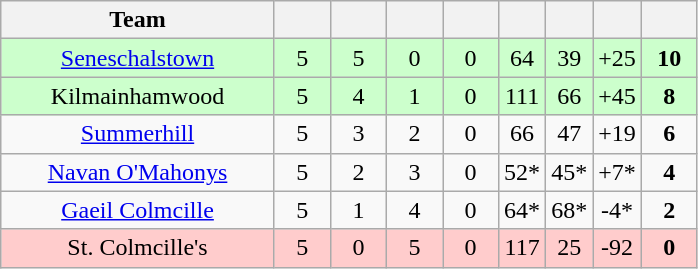<table class="wikitable" style="text-align:center">
<tr>
<th width="175">Team</th>
<th width="30"></th>
<th width="30"></th>
<th width="30"></th>
<th width="30"></th>
<th width="20"></th>
<th width="20"></th>
<th width="20"></th>
<th width="30"></th>
</tr>
<tr style="background:#cfc;">
<td><a href='#'>Seneschalstown</a></td>
<td>5</td>
<td>5</td>
<td>0</td>
<td>0</td>
<td>64</td>
<td>39</td>
<td>+25</td>
<td><strong>10</strong></td>
</tr>
<tr style="background:#cfc;">
<td>Kilmainhamwood</td>
<td>5</td>
<td>4</td>
<td>1</td>
<td>0</td>
<td>111</td>
<td>66</td>
<td>+45</td>
<td><strong>8</strong></td>
</tr>
<tr>
<td><a href='#'>Summerhill</a></td>
<td>5</td>
<td>3</td>
<td>2</td>
<td>0</td>
<td>66</td>
<td>47</td>
<td>+19</td>
<td><strong>6</strong></td>
</tr>
<tr>
<td><a href='#'>Navan O'Mahonys</a></td>
<td>5</td>
<td>2</td>
<td>3</td>
<td>0</td>
<td>52*</td>
<td>45*</td>
<td>+7*</td>
<td><strong>4</strong></td>
</tr>
<tr>
<td><a href='#'>Gaeil Colmcille</a></td>
<td>5</td>
<td>1</td>
<td>4</td>
<td>0</td>
<td>64*</td>
<td>68*</td>
<td>-4*</td>
<td><strong>2</strong></td>
</tr>
<tr style="background:#fcc;">
<td>St. Colmcille's</td>
<td>5</td>
<td>0</td>
<td>5</td>
<td>0</td>
<td>117</td>
<td>25</td>
<td>-92</td>
<td><strong>0</strong></td>
</tr>
</table>
